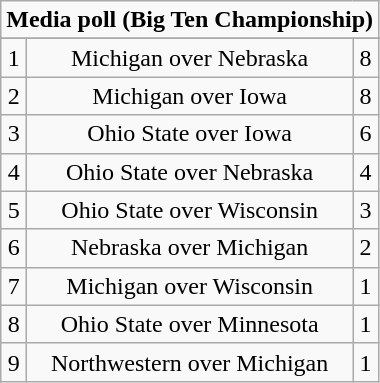<table class="wikitable">
<tr align="center">
<td align="center" Colspan="3"><strong>Media poll (Big Ten Championship)</strong></td>
</tr>
<tr align="center">
</tr>
<tr align="center">
<td>1</td>
<td>Michigan over Nebraska</td>
<td>8</td>
</tr>
<tr align="center">
<td>2</td>
<td>Michigan over Iowa</td>
<td>8</td>
</tr>
<tr align="center">
<td>3</td>
<td>Ohio State over Iowa</td>
<td>6</td>
</tr>
<tr align="center">
<td>4</td>
<td>Ohio State over Nebraska</td>
<td>4</td>
</tr>
<tr align="center">
<td>5</td>
<td>Ohio State over Wisconsin</td>
<td>3</td>
</tr>
<tr align="center">
<td>6</td>
<td>Nebraska over Michigan</td>
<td>2</td>
</tr>
<tr align="center">
<td>7</td>
<td>Michigan over Wisconsin</td>
<td>1</td>
</tr>
<tr align="center">
<td>8</td>
<td>Ohio State over Minnesota</td>
<td>1</td>
</tr>
<tr align="center">
<td>9</td>
<td>Northwestern over Michigan</td>
<td>1</td>
</tr>
</table>
